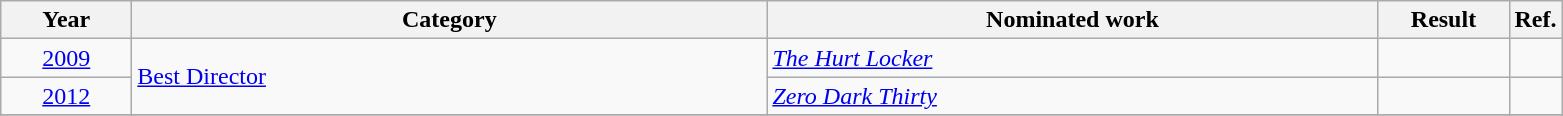<table class=wikitable>
<tr>
<th scope="col" style="width:5em;">Year</th>
<th scope="col" style="width:26em;">Category</th>
<th scope="col" style="width:25em;">Nominated work</th>
<th scope="col" style="width:5em;">Result</th>
<th>Ref.</th>
</tr>
<tr>
<td style="text-align:center;"><a href='#'>2009</a></td>
<td rowspan=2><a href='#'>Best Director</a></td>
<td><em><a href='#'>The Hurt Locker</a></em></td>
<td></td>
<td style="text-align:center;"></td>
</tr>
<tr>
<td style="text-align:center;"><a href='#'>2012</a></td>
<td><em><a href='#'>Zero Dark Thirty</a></em></td>
<td></td>
<td style="text-align:center;"></td>
</tr>
<tr>
</tr>
</table>
